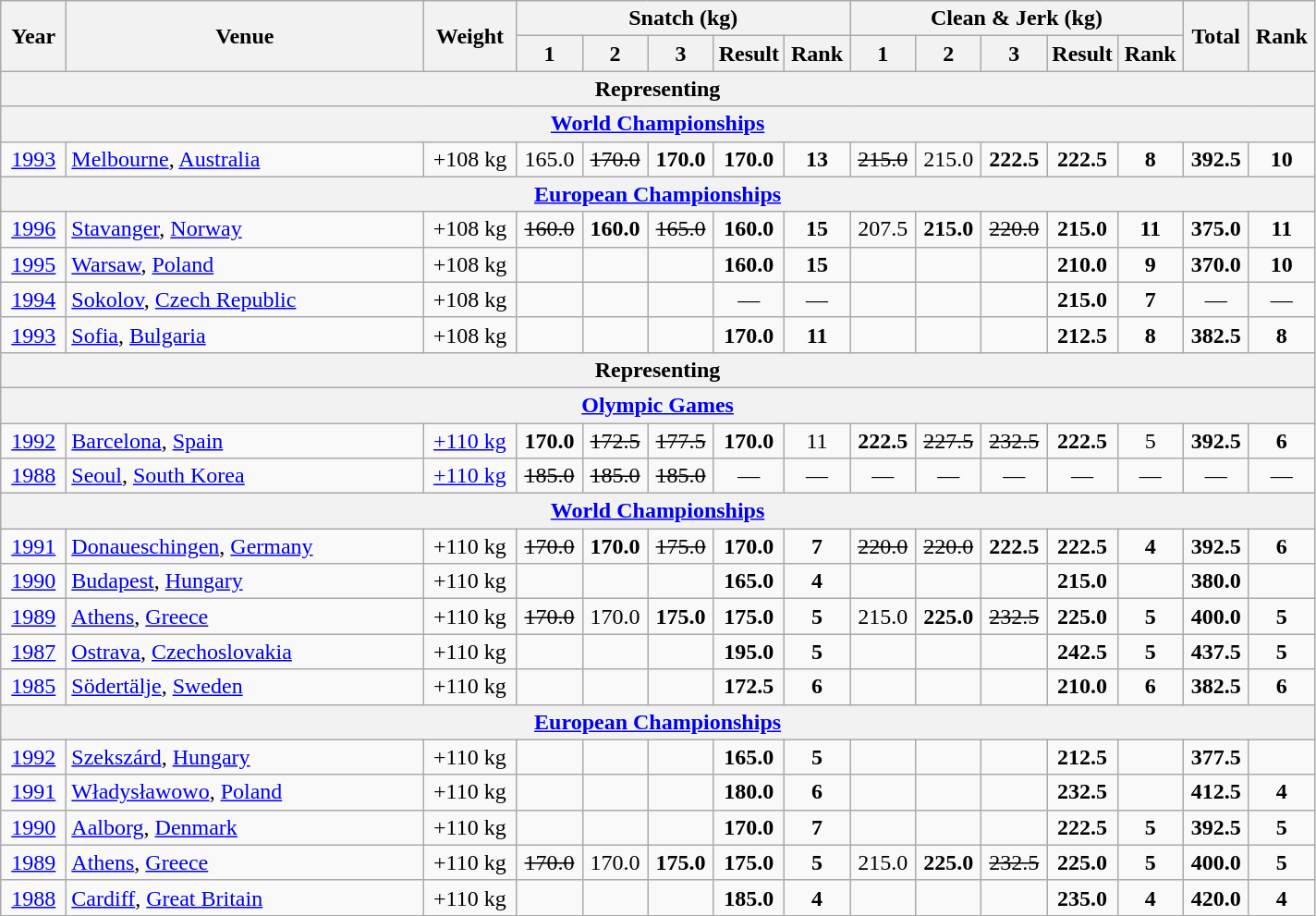<table class = "wikitable" style="text-align:center;">
<tr>
<th rowspan=2 width=40>Year</th>
<th rowspan=2 width=250>Venue</th>
<th rowspan=2 width=60>Weight</th>
<th colspan=5>Snatch (kg)</th>
<th colspan=5>Clean & Jerk (kg)</th>
<th rowspan=2 width=40>Total</th>
<th rowspan=2 width=40>Rank</th>
</tr>
<tr>
<th width=40>1</th>
<th width=40>2</th>
<th width=40>3</th>
<th width=40>Result</th>
<th width=40>Rank</th>
<th width=40>1</th>
<th width=40>2</th>
<th width=40>3</th>
<th width=40>Result</th>
<th width=40>Rank</th>
</tr>
<tr>
<th colspan=15>Representing </th>
</tr>
<tr>
<th colspan=15><a href='#'>World Championships</a></th>
</tr>
<tr>
<td><a href='#'>1993</a></td>
<td align=left> <a href='#'>Melbourne</a>, <a href='#'>Australia</a></td>
<td>+108 kg</td>
<td>165.0</td>
<td><s>170.0</s></td>
<td><strong>170.0</strong></td>
<td><strong>170.0</strong></td>
<td><strong>13</strong></td>
<td><s>215.0</s></td>
<td>215.0</td>
<td><strong>222.5</strong></td>
<td><strong>222.5</strong></td>
<td><strong>8</strong></td>
<td><strong>392.5</strong></td>
<td><strong>10</strong></td>
</tr>
<tr>
<th colspan=15><a href='#'>European Championships</a></th>
</tr>
<tr>
<td><a href='#'>1996</a></td>
<td align=left> <a href='#'>Stavanger</a>, <a href='#'>Norway</a></td>
<td>+108 kg</td>
<td><s>160.0</s></td>
<td><strong>160.0</strong></td>
<td><s>165.0</s></td>
<td><strong>160.0</strong></td>
<td><strong>15</strong></td>
<td>207.5</td>
<td><strong>215.0</strong></td>
<td><s>220.0</s></td>
<td><strong>215.0</strong></td>
<td><strong>11</strong></td>
<td><strong>375.0</strong></td>
<td><strong>11</strong></td>
</tr>
<tr>
<td><a href='#'>1995</a></td>
<td align=left> <a href='#'>Warsaw</a>, <a href='#'>Poland</a></td>
<td>+108 kg</td>
<td></td>
<td></td>
<td></td>
<td><strong>160.0</strong></td>
<td><strong>15</strong></td>
<td></td>
<td></td>
<td></td>
<td><strong>210.0</strong></td>
<td><strong>9</strong></td>
<td><strong>370.0</strong></td>
<td><strong>10</strong></td>
</tr>
<tr>
<td><a href='#'>1994</a></td>
<td align=left> <a href='#'>Sokolov</a>, <a href='#'>Czech Republic</a></td>
<td>+108 kg</td>
<td></td>
<td></td>
<td></td>
<td>—</td>
<td>—</td>
<td></td>
<td></td>
<td></td>
<td><strong>215.0</strong></td>
<td><strong>7</strong></td>
<td>—</td>
<td>—</td>
</tr>
<tr>
<td><a href='#'>1993</a></td>
<td align=left> <a href='#'>Sofia</a>, <a href='#'>Bulgaria</a></td>
<td>+108 kg</td>
<td></td>
<td></td>
<td></td>
<td><strong>170.0</strong></td>
<td><strong>11</strong></td>
<td></td>
<td></td>
<td></td>
<td><strong>212.5</strong></td>
<td><strong>8</strong></td>
<td><strong>382.5</strong></td>
<td><strong>8</strong></td>
</tr>
<tr>
<th colspan=15>Representing </th>
</tr>
<tr>
<th colspan=15><a href='#'>Olympic Games</a></th>
</tr>
<tr>
<td><a href='#'>1992</a></td>
<td align=left> <a href='#'>Barcelona</a>, <a href='#'>Spain</a></td>
<td><a href='#'>+110 kg</a></td>
<td><strong>170.0</strong></td>
<td><s>172.5</s></td>
<td><s>177.5</s></td>
<td><strong>170.0</strong></td>
<td>11</td>
<td><strong>222.5</strong></td>
<td><s>227.5</s></td>
<td><s>232.5</s></td>
<td><strong>222.5</strong></td>
<td>5</td>
<td><strong>392.5</strong></td>
<td><strong>6</strong></td>
</tr>
<tr>
<td><a href='#'>1988</a></td>
<td align=left> <a href='#'>Seoul</a>, <a href='#'>South Korea</a></td>
<td><a href='#'>+110 kg</a></td>
<td><s>185.0</s></td>
<td><s>185.0</s></td>
<td><s>185.0</s></td>
<td>—</td>
<td>—</td>
<td>—</td>
<td>—</td>
<td>—</td>
<td>—</td>
<td>—</td>
<td>—</td>
<td>—</td>
</tr>
<tr>
<th colspan=15><a href='#'>World Championships</a></th>
</tr>
<tr>
<td><a href='#'>1991</a></td>
<td align=left> <a href='#'>Donaueschingen</a>, <a href='#'>Germany</a></td>
<td>+110 kg</td>
<td><s>170.0</s></td>
<td><strong>170.0</strong></td>
<td><s>175.0</s></td>
<td><strong>170.0</strong></td>
<td><strong>7</strong></td>
<td><s>220.0</s></td>
<td><s>220.0</s></td>
<td><strong>222.5</strong></td>
<td><strong>222.5</strong></td>
<td><strong>4</strong></td>
<td><strong>392.5</strong></td>
<td><strong>6</strong></td>
</tr>
<tr>
<td><a href='#'>1990</a></td>
<td align=left> <a href='#'>Budapest</a>, <a href='#'>Hungary</a></td>
<td>+110 kg</td>
<td></td>
<td></td>
<td></td>
<td><strong>165.0</strong></td>
<td><strong>4</strong></td>
<td></td>
<td></td>
<td></td>
<td><strong>215.0</strong></td>
<td><strong></strong></td>
<td><strong>380.0</strong></td>
<td><strong></strong></td>
</tr>
<tr>
<td><a href='#'>1989</a></td>
<td align=left> <a href='#'>Athens</a>, <a href='#'>Greece</a></td>
<td>+110 kg</td>
<td><s>170.0</s></td>
<td>170.0</td>
<td><strong>175.0</strong></td>
<td><strong>175.0</strong></td>
<td><strong>5</strong></td>
<td>215.0</td>
<td><strong>225.0</strong></td>
<td><s>232.5</s></td>
<td><strong>225.0</strong></td>
<td><strong>5</strong></td>
<td><strong>400.0</strong></td>
<td><strong>5</strong></td>
</tr>
<tr>
<td><a href='#'>1987</a></td>
<td align=left> <a href='#'>Ostrava</a>, <a href='#'>Czechoslovakia</a></td>
<td>+110 kg</td>
<td></td>
<td></td>
<td></td>
<td><strong>195.0</strong></td>
<td><strong>5</strong></td>
<td></td>
<td></td>
<td></td>
<td><strong>242.5</strong></td>
<td><strong>5</strong></td>
<td><strong>437.5</strong></td>
<td><strong>5</strong></td>
</tr>
<tr>
<td><a href='#'>1985</a></td>
<td align=left> <a href='#'>Södertälje</a>, <a href='#'>Sweden</a></td>
<td>+110 kg</td>
<td></td>
<td></td>
<td></td>
<td><strong>172.5</strong></td>
<td><strong>6</strong></td>
<td></td>
<td></td>
<td></td>
<td><strong>210.0</strong></td>
<td><strong>6</strong></td>
<td><strong>382.5</strong></td>
<td><strong>6</strong></td>
</tr>
<tr>
<th colspan=15><a href='#'>European Championships</a></th>
</tr>
<tr>
<td><a href='#'>1992</a></td>
<td align=left> <a href='#'>Szekszárd</a>, <a href='#'>Hungary</a></td>
<td>+110 kg</td>
<td></td>
<td></td>
<td></td>
<td><strong>165.0</strong></td>
<td><strong>5</strong></td>
<td></td>
<td></td>
<td></td>
<td><strong>212.5</strong></td>
<td><strong></strong></td>
<td><strong>377.5</strong></td>
<td><strong></strong></td>
</tr>
<tr>
<td><a href='#'>1991</a></td>
<td align=left> <a href='#'>Władysławowo</a>, <a href='#'>Poland</a></td>
<td>+110 kg</td>
<td></td>
<td></td>
<td></td>
<td><strong>180.0</strong></td>
<td><strong>6</strong></td>
<td></td>
<td></td>
<td></td>
<td><strong>232.5</strong></td>
<td><strong></strong></td>
<td><strong>412.5</strong></td>
<td><strong>4</strong></td>
</tr>
<tr>
<td><a href='#'>1990</a></td>
<td align=left> <a href='#'>Aalborg</a>, <a href='#'>Denmark</a></td>
<td>+110 kg</td>
<td></td>
<td></td>
<td></td>
<td><strong>170.0</strong></td>
<td><strong>7</strong></td>
<td></td>
<td></td>
<td></td>
<td><strong>222.5</strong></td>
<td><strong>5</strong></td>
<td><strong>392.5</strong></td>
<td><strong>5</strong></td>
</tr>
<tr>
<td><a href='#'>1989</a></td>
<td align=left> <a href='#'>Athens</a>, <a href='#'>Greece</a></td>
<td>+110 kg</td>
<td><s>170.0</s></td>
<td>170.0</td>
<td><strong>175.0</strong></td>
<td><strong>175.0</strong></td>
<td><strong>5</strong></td>
<td>215.0</td>
<td><strong>225.0</strong></td>
<td><s>232.5</s></td>
<td><strong>225.0</strong></td>
<td><strong>5</strong></td>
<td><strong>400.0</strong></td>
<td><strong>5</strong></td>
</tr>
<tr>
<td><a href='#'>1988</a></td>
<td align=left> <a href='#'>Cardiff</a>, <a href='#'>Great Britain</a></td>
<td>+110 kg</td>
<td></td>
<td></td>
<td></td>
<td><strong>185.0</strong></td>
<td><strong>4</strong></td>
<td></td>
<td></td>
<td></td>
<td><strong>235.0</strong></td>
<td><strong>4</strong></td>
<td><strong>420.0</strong></td>
<td><strong>4</strong></td>
</tr>
</table>
